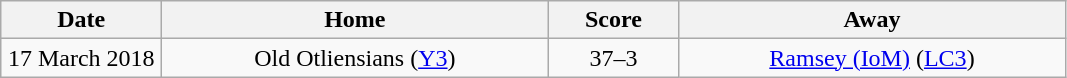<table class="wikitable" style="text-align: center">
<tr>
<th width=100>Date</th>
<th width=250>Home</th>
<th width=80>Score</th>
<th width=250>Away</th>
</tr>
<tr>
<td>17 March 2018</td>
<td>Old Otliensians (<a href='#'>Y3</a>)</td>
<td>37–3</td>
<td><a href='#'>Ramsey (IoM)</a> (<a href='#'>LC3</a>)</td>
</tr>
</table>
